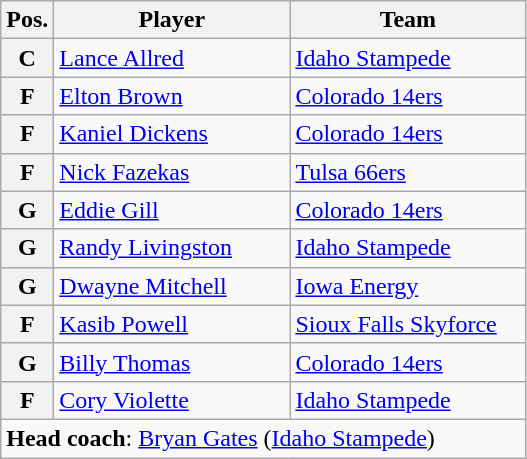<table class="wikitable">
<tr>
<th>Pos.</th>
<th width=150>Player</th>
<th width=150>Team</th>
</tr>
<tr>
<th>C</th>
<td><a href='#'>Lance Allred</a></td>
<td><a href='#'>Idaho Stampede</a></td>
</tr>
<tr>
<th>F</th>
<td><a href='#'>Elton Brown</a></td>
<td><a href='#'>Colorado 14ers</a></td>
</tr>
<tr>
<th>F</th>
<td><a href='#'>Kaniel Dickens</a></td>
<td><a href='#'>Colorado 14ers</a></td>
</tr>
<tr>
<th>F</th>
<td><a href='#'>Nick Fazekas</a></td>
<td><a href='#'>Tulsa 66ers</a></td>
</tr>
<tr>
<th>G</th>
<td><a href='#'>Eddie Gill</a></td>
<td><a href='#'>Colorado 14ers</a></td>
</tr>
<tr>
<th>G</th>
<td><a href='#'>Randy Livingston</a></td>
<td><a href='#'>Idaho Stampede</a></td>
</tr>
<tr>
<th>G</th>
<td><a href='#'>Dwayne Mitchell</a></td>
<td><a href='#'>Iowa Energy</a></td>
</tr>
<tr>
<th>F</th>
<td><a href='#'>Kasib Powell</a></td>
<td><a href='#'>Sioux Falls Skyforce</a></td>
</tr>
<tr>
<th>G</th>
<td><a href='#'>Billy Thomas</a></td>
<td><a href='#'>Colorado 14ers</a></td>
</tr>
<tr>
<th>F</th>
<td><a href='#'>Cory Violette</a></td>
<td><a href='#'>Idaho Stampede</a></td>
</tr>
<tr>
<td colspan="3"><strong>Head coach</strong>: <a href='#'>Bryan Gates</a> (<a href='#'>Idaho Stampede</a>)</td>
</tr>
</table>
